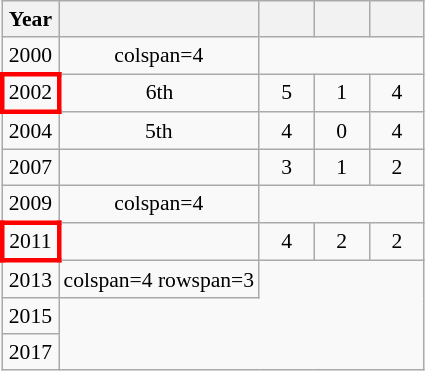<table class="wikitable" style="text-align: center;font-size:90%;">
<tr>
<th>Year</th>
<th></th>
<th width=30></th>
<th width=30></th>
<th width=30></th>
</tr>
<tr>
<td> 2000</td>
<td>colspan=4 </td>
</tr>
<tr>
<td style="border: 3px solid red"> 2002</td>
<td>6th</td>
<td>5</td>
<td>1</td>
<td>4</td>
</tr>
<tr>
<td> 2004</td>
<td>5th</td>
<td>4</td>
<td>0</td>
<td>4</td>
</tr>
<tr>
<td> 2007</td>
<td></td>
<td>3</td>
<td>1</td>
<td>2</td>
</tr>
<tr>
<td> 2009</td>
<td>colspan=4 </td>
</tr>
<tr>
<td style="border: 3px solid red"> 2011</td>
<td></td>
<td>4</td>
<td>2</td>
<td>2</td>
</tr>
<tr>
<td> 2013</td>
<td>colspan=4 rowspan=3 </td>
</tr>
<tr>
<td> 2015</td>
</tr>
<tr>
<td> 2017</td>
</tr>
</table>
